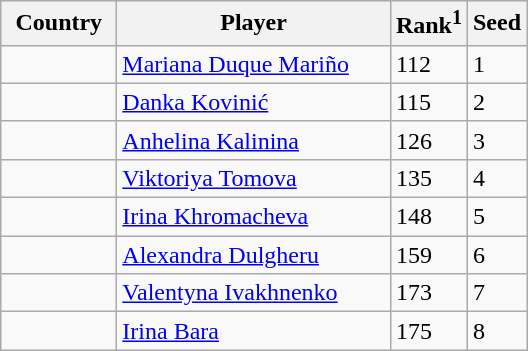<table class="sortable wikitable">
<tr>
<th width="70">Country</th>
<th width="175">Player</th>
<th>Rank<sup>1</sup></th>
<th>Seed</th>
</tr>
<tr>
<td></td>
<td><a href='#'>Mariana Duque Mariño</a></td>
<td>112</td>
<td>1</td>
</tr>
<tr>
<td></td>
<td><a href='#'>Danka Kovinić</a></td>
<td>115</td>
<td>2</td>
</tr>
<tr>
<td></td>
<td><a href='#'>Anhelina Kalinina</a></td>
<td>126</td>
<td>3</td>
</tr>
<tr>
<td></td>
<td><a href='#'>Viktoriya Tomova</a></td>
<td>135</td>
<td>4</td>
</tr>
<tr>
<td></td>
<td><a href='#'>Irina Khromacheva</a></td>
<td>148</td>
<td>5</td>
</tr>
<tr>
<td></td>
<td><a href='#'>Alexandra Dulgheru</a></td>
<td>159</td>
<td>6</td>
</tr>
<tr>
<td></td>
<td><a href='#'>Valentyna Ivakhnenko</a></td>
<td>173</td>
<td>7</td>
</tr>
<tr>
<td></td>
<td><a href='#'>Irina Bara</a></td>
<td>175</td>
<td>8</td>
</tr>
</table>
